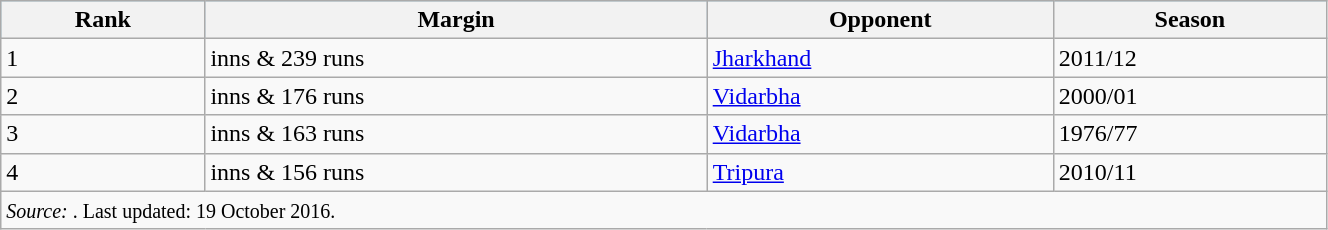<table class="wikitable" width=70%>
<tr bgcolor=#87cef>
<th>Rank</th>
<th>Margin</th>
<th>Opponent</th>
<th>Season</th>
</tr>
<tr>
<td>1</td>
<td>inns & 239 runs</td>
<td><a href='#'>Jharkhand</a></td>
<td>2011/12</td>
</tr>
<tr>
<td>2</td>
<td>inns & 176 runs</td>
<td><a href='#'>Vidarbha</a></td>
<td>2000/01</td>
</tr>
<tr>
<td>3</td>
<td>inns & 163 runs</td>
<td><a href='#'>Vidarbha</a></td>
<td>1976/77</td>
</tr>
<tr>
<td>4</td>
<td>inns & 156 runs</td>
<td><a href='#'>Tripura</a></td>
<td>2010/11</td>
</tr>
<tr>
<td colspan=4><small><em>Source: </em>. Last updated: 19 October 2016.</small></td>
</tr>
</table>
